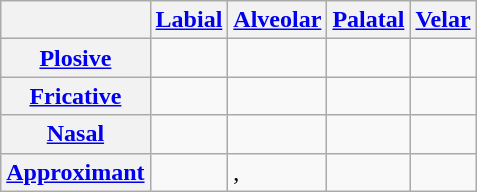<table class="wikitable">
<tr>
<th></th>
<th><a href='#'>Labial</a></th>
<th><a href='#'>Alveolar</a></th>
<th><a href='#'>Palatal</a></th>
<th><a href='#'>Velar</a></th>
</tr>
<tr>
<th><a href='#'>Plosive</a></th>
<td> </td>
<td> </td>
<td></td>
<td></td>
</tr>
<tr>
<th><a href='#'>Fricative</a></th>
<td></td>
<td></td>
<td></td>
<td></td>
</tr>
<tr>
<th><a href='#'>Nasal</a></th>
<td></td>
<td></td>
<td></td>
<td></td>
</tr>
<tr>
<th><a href='#'>Approximant</a></th>
<td></td>
<td>, </td>
<td></td>
<td></td>
</tr>
</table>
